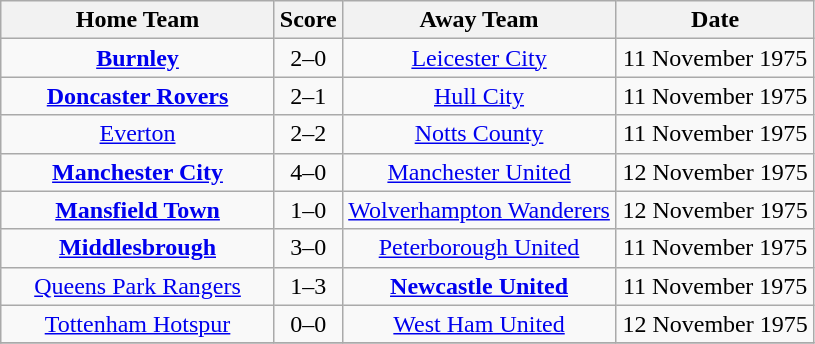<table class="wikitable" style="text-align:center;">
<tr>
<th width=175>Home Team</th>
<th width=20>Score</th>
<th width=175>Away Team</th>
<th width= 125>Date</th>
</tr>
<tr>
<td><strong><a href='#'>Burnley</a></strong></td>
<td>2–0</td>
<td><a href='#'>Leicester City</a></td>
<td>11 November 1975</td>
</tr>
<tr>
<td><strong><a href='#'>Doncaster Rovers</a></strong></td>
<td>2–1</td>
<td><a href='#'>Hull City</a></td>
<td>11 November 1975</td>
</tr>
<tr>
<td><a href='#'>Everton</a></td>
<td>2–2</td>
<td><a href='#'>Notts County</a></td>
<td>11 November 1975</td>
</tr>
<tr>
<td><strong><a href='#'>Manchester City</a></strong></td>
<td>4–0</td>
<td><a href='#'>Manchester United</a></td>
<td>12 November 1975</td>
</tr>
<tr>
<td><strong><a href='#'>Mansfield Town</a></strong></td>
<td>1–0</td>
<td><a href='#'>Wolverhampton Wanderers</a></td>
<td>12 November 1975</td>
</tr>
<tr>
<td><strong><a href='#'>Middlesbrough</a></strong></td>
<td>3–0</td>
<td><a href='#'>Peterborough United</a></td>
<td>11 November 1975</td>
</tr>
<tr>
<td><a href='#'>Queens Park Rangers</a></td>
<td>1–3</td>
<td><strong><a href='#'>Newcastle United</a></strong></td>
<td>11 November 1975</td>
</tr>
<tr>
<td><a href='#'>Tottenham Hotspur</a></td>
<td>0–0</td>
<td><a href='#'>West Ham United</a></td>
<td>12 November 1975</td>
</tr>
<tr>
</tr>
</table>
